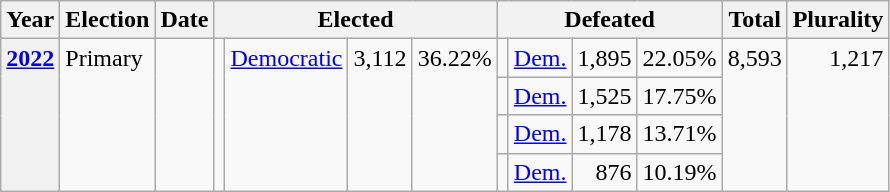<table class="wikitable">
<tr>
<th>Year</th>
<th>Election</th>
<th>Date</th>
<th colspan="4">Elected</th>
<th colspan="4">Defeated</th>
<th>Total</th>
<th>Plurality</th>
</tr>
<tr>
<th rowspan="4" valign="top"><a href='#'>2022</a></th>
<td rowspan="4" valign="top">Primary</td>
<td rowspan="4" valign="top"></td>
<td rowspan="4" valign="top"></td>
<td rowspan="4" valign="top" ><a href='#'>Democratic</a></td>
<td rowspan="4" align="right" valign="top">3,112</td>
<td rowspan="4" align="right" valign="top">36.22%</td>
<td valign="top"></td>
<td valign="top" ><a href='#'>Dem.</a></td>
<td align="right" valign="top">1,895</td>
<td align="right" valign="top">22.05%</td>
<td rowspan="4" align="right" valign="top">8,593</td>
<td rowspan="4" align="right" valign="top">1,217</td>
</tr>
<tr>
<td valign="top"></td>
<td valign="top" ><a href='#'>Dem.</a></td>
<td align="right" valign="top">1,525</td>
<td align="right" valign="top">17.75%</td>
</tr>
<tr>
<td valign="top"></td>
<td valign="top" ><a href='#'>Dem.</a></td>
<td align="right" valign="top">1,178</td>
<td align="right" valign="top">13.71%</td>
</tr>
<tr>
<td valign="top"></td>
<td valign="top" ><a href='#'>Dem.</a></td>
<td align="right" valign="top">876</td>
<td align="right" valign="top">10.19%</td>
</tr>
</table>
